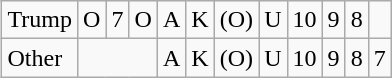<table class="wikitable" align="right">
<tr>
<td>Trump</td>
<td>O</td>
<td>7</td>
<td>O</td>
<td>A</td>
<td>K</td>
<td>(O)</td>
<td>U</td>
<td>10</td>
<td>9</td>
<td>8</td>
<td></td>
</tr>
<tr>
<td>Other</td>
<td colspan=3></td>
<td>A</td>
<td>K</td>
<td>(O)</td>
<td>U</td>
<td>10</td>
<td>9</td>
<td>8</td>
<td>7</td>
</tr>
</table>
